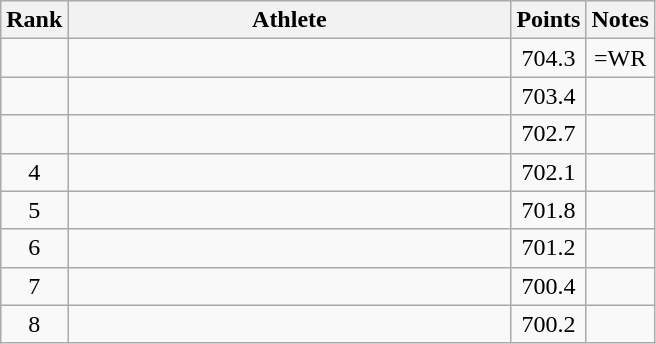<table class="wikitable" style="text-align:center">
<tr>
<th>Rank</th>
<th Style="width:18em">Athlete</th>
<th>Points</th>
<th>Notes</th>
</tr>
<tr>
<td></td>
<td style="text-align:left"></td>
<td>704.3</td>
<td>=WR</td>
</tr>
<tr>
<td></td>
<td style="text-align:left"></td>
<td>703.4</td>
<td></td>
</tr>
<tr>
<td></td>
<td style="text-align:left"></td>
<td>702.7</td>
<td></td>
</tr>
<tr>
<td>4</td>
<td style="text-align:left"></td>
<td>702.1</td>
<td></td>
</tr>
<tr>
<td>5</td>
<td style="text-align:left"></td>
<td>701.8</td>
<td></td>
</tr>
<tr>
<td>6</td>
<td style="text-align:left"></td>
<td>701.2</td>
<td></td>
</tr>
<tr>
<td>7</td>
<td style="text-align:left"></td>
<td>700.4</td>
<td></td>
</tr>
<tr>
<td>8</td>
<td style="text-align:left"></td>
<td>700.2</td>
<td></td>
</tr>
</table>
